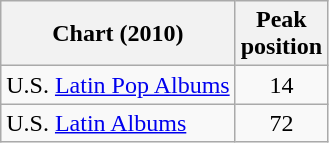<table class="wikitable sortable">
<tr>
<th>Chart (2010)</th>
<th>Peak<br>position</th>
</tr>
<tr>
<td>U.S. <a href='#'>Latin Pop Albums</a></td>
<td style="text-align:center;">14</td>
</tr>
<tr>
<td>U.S. <a href='#'>Latin Albums</a></td>
<td style="text-align:center;">72</td>
</tr>
</table>
